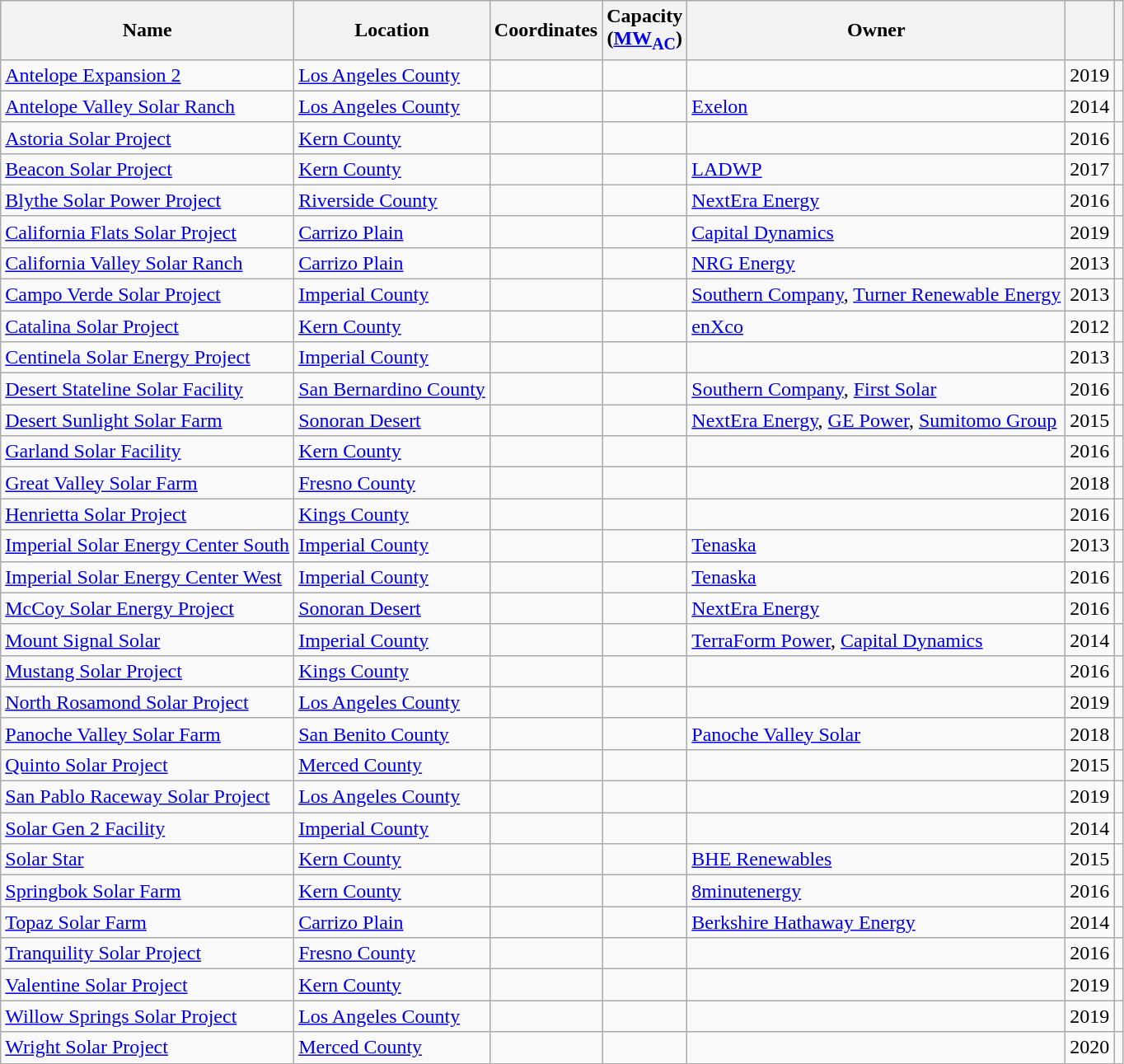<table class="wikitable sortable">
<tr>
<th>Name</th>
<th>Location</th>
<th>Coordinates</th>
<th data-sort-type="number">Capacity<br>(<a href='#'>MW<sub>AC</sub></a>)</th>
<th>Owner</th>
<th></th>
<th class="unsortable"></th>
</tr>
<tr>
<td><a href='#'>Antelope Expansion 2</a></td>
<td><a href='#'>Los Angeles County</a></td>
<td></td>
<td align="center"></td>
<td></td>
<td>2019</td>
<td></td>
</tr>
<tr>
<td><a href='#'>Antelope Valley Solar Ranch</a></td>
<td><a href='#'>Los Angeles County</a></td>
<td></td>
<td align="center"></td>
<td><a href='#'>Exelon</a></td>
<td>2014</td>
<td></td>
</tr>
<tr>
<td><a href='#'>Astoria Solar Project</a></td>
<td><a href='#'>Kern County</a></td>
<td></td>
<td align="center"></td>
<td></td>
<td>2016</td>
<td></td>
</tr>
<tr>
<td><a href='#'>Beacon Solar Project</a></td>
<td><a href='#'>Kern County</a></td>
<td></td>
<td align="center"></td>
<td><a href='#'>LADWP</a></td>
<td>2017</td>
<td></td>
</tr>
<tr>
<td><a href='#'>Blythe Solar Power Project</a></td>
<td><a href='#'>Riverside County</a></td>
<td></td>
<td align="center"></td>
<td><a href='#'>NextEra Energy</a></td>
<td>2016</td>
<td></td>
</tr>
<tr>
<td><a href='#'>California Flats Solar Project</a></td>
<td><a href='#'>Carrizo Plain</a></td>
<td></td>
<td align="center"></td>
<td><a href='#'>Capital Dynamics</a></td>
<td>2019</td>
<td></td>
</tr>
<tr>
<td><a href='#'>California Valley Solar Ranch</a></td>
<td><a href='#'>Carrizo Plain</a></td>
<td></td>
<td align="center"></td>
<td><a href='#'>NRG Energy</a></td>
<td>2013</td>
<td></td>
</tr>
<tr>
<td><a href='#'>Campo Verde Solar Project</a></td>
<td><a href='#'>Imperial County</a></td>
<td></td>
<td align="center"></td>
<td><a href='#'>Southern Company</a>, <a href='#'>Turner Renewable Energy</a></td>
<td>2013</td>
<td></td>
</tr>
<tr>
<td><a href='#'>Catalina Solar Project</a></td>
<td><a href='#'>Kern County</a></td>
<td></td>
<td align="center"></td>
<td><a href='#'>enXco</a></td>
<td>2012</td>
<td></td>
</tr>
<tr>
<td><a href='#'>Centinela Solar Energy Project</a></td>
<td><a href='#'>Imperial County</a></td>
<td></td>
<td align="center"></td>
<td></td>
<td>2013</td>
<td></td>
</tr>
<tr>
<td><a href='#'>Desert Stateline Solar Facility</a></td>
<td><a href='#'>San Bernardino County</a></td>
<td></td>
<td align="center"></td>
<td><a href='#'>Southern Company</a>, <a href='#'>First Solar</a></td>
<td>2016</td>
<td></td>
</tr>
<tr>
<td><a href='#'>Desert Sunlight Solar Farm</a></td>
<td><a href='#'>Sonoran Desert</a></td>
<td></td>
<td align="center"></td>
<td><a href='#'>NextEra Energy</a>, <a href='#'>GE Power</a>, <a href='#'>Sumitomo Group</a></td>
<td>2015</td>
<td></td>
</tr>
<tr>
<td><a href='#'>Garland Solar Facility</a></td>
<td><a href='#'>Kern County</a></td>
<td></td>
<td align="center"></td>
<td></td>
<td>2016</td>
<td></td>
</tr>
<tr>
<td><a href='#'>Great Valley Solar Farm</a></td>
<td><a href='#'>Fresno County</a></td>
<td></td>
<td align="center"></td>
<td></td>
<td>2018</td>
<td></td>
</tr>
<tr>
<td><a href='#'>Henrietta Solar Project</a></td>
<td><a href='#'>Kings County</a></td>
<td></td>
<td align="center"></td>
<td></td>
<td>2016</td>
<td></td>
</tr>
<tr>
<td><a href='#'>Imperial Solar Energy Center South</a></td>
<td><a href='#'>Imperial County</a></td>
<td></td>
<td align="center"></td>
<td><a href='#'>Tenaska</a></td>
<td>2013</td>
<td></td>
</tr>
<tr>
<td><a href='#'>Imperial Solar Energy Center West</a></td>
<td><a href='#'>Imperial County</a></td>
<td></td>
<td align="center"></td>
<td><a href='#'>Tenaska</a></td>
<td>2016</td>
<td></td>
</tr>
<tr>
<td><a href='#'>McCoy Solar Energy Project</a></td>
<td><a href='#'>Sonoran Desert</a></td>
<td></td>
<td align="center"></td>
<td><a href='#'>NextEra Energy</a></td>
<td>2016</td>
<td></td>
</tr>
<tr>
<td><a href='#'>Mount Signal Solar</a></td>
<td><a href='#'>Imperial County</a></td>
<td></td>
<td align="center"></td>
<td><a href='#'>TerraForm Power</a>, <a href='#'>Capital Dynamics</a></td>
<td>2014</td>
<td></td>
</tr>
<tr>
<td><a href='#'>Mustang Solar Project</a></td>
<td><a href='#'>Kings County</a></td>
<td></td>
<td align="center"></td>
<td></td>
<td>2016</td>
<td></td>
</tr>
<tr>
<td><a href='#'>North Rosamond Solar Project</a></td>
<td><a href='#'>Los Angeles County</a></td>
<td></td>
<td align="center"></td>
<td></td>
<td>2019</td>
<td></td>
</tr>
<tr>
<td><a href='#'>Panoche Valley Solar Farm</a></td>
<td><a href='#'>San Benito County</a></td>
<td></td>
<td align="center"></td>
<td><a href='#'>Panoche Valley Solar</a></td>
<td>2018</td>
<td></td>
</tr>
<tr>
<td><a href='#'>Quinto Solar Project</a></td>
<td><a href='#'>Merced County</a></td>
<td></td>
<td align="center"></td>
<td></td>
<td>2015</td>
<td></td>
</tr>
<tr>
<td><a href='#'>San Pablo Raceway Solar Project</a></td>
<td><a href='#'>Los Angeles County</a></td>
<td></td>
<td align="center"></td>
<td></td>
<td>2019</td>
<td></td>
</tr>
<tr>
<td><a href='#'>Solar Gen 2 Facility</a></td>
<td><a href='#'>Imperial County</a></td>
<td></td>
<td align="center"></td>
<td></td>
<td>2014</td>
<td></td>
</tr>
<tr>
<td><a href='#'>Solar Star</a></td>
<td><a href='#'>Kern County</a></td>
<td></td>
<td align="center"></td>
<td><a href='#'>BHE Renewables</a></td>
<td>2015</td>
<td></td>
</tr>
<tr>
<td><a href='#'>Springbok Solar Farm</a></td>
<td><a href='#'>Kern County</a></td>
<td></td>
<td align="center"></td>
<td><a href='#'>8minutenergy</a></td>
<td>2016</td>
<td></td>
</tr>
<tr>
<td><a href='#'>Topaz Solar Farm</a></td>
<td><a href='#'>Carrizo Plain</a></td>
<td></td>
<td align="center"></td>
<td><a href='#'>Berkshire Hathaway Energy</a></td>
<td>2014</td>
<td></td>
</tr>
<tr>
<td><a href='#'>Tranquility Solar Project</a></td>
<td><a href='#'>Fresno County</a></td>
<td></td>
<td align="center"></td>
<td></td>
<td>2016</td>
<td></td>
</tr>
<tr>
<td><a href='#'>Valentine Solar Project</a></td>
<td><a href='#'>Kern County</a></td>
<td></td>
<td align="center"></td>
<td></td>
<td>2019</td>
<td></td>
</tr>
<tr>
<td><a href='#'>Willow Springs Solar Project</a></td>
<td><a href='#'>Los Angeles County</a></td>
<td></td>
<td align="center"></td>
<td></td>
<td>2019</td>
<td></td>
</tr>
<tr>
<td><a href='#'>Wright Solar Project</a></td>
<td><a href='#'>Merced County</a></td>
<td></td>
<td align="center"></td>
<td></td>
<td>2020</td>
<td></td>
</tr>
</table>
